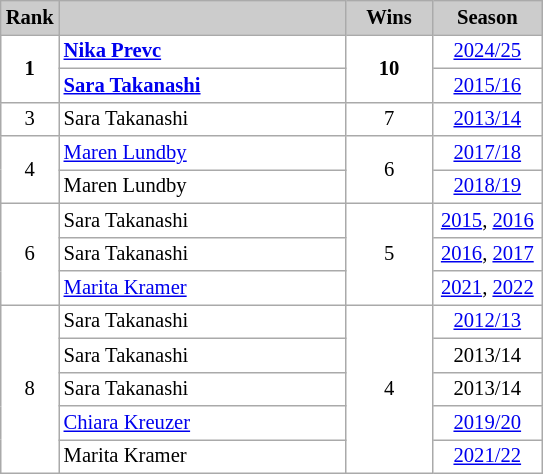<table class="wikitable plainrowheaders" style="background:#fff; font-size:86%; line-height:16px; border:grey solid 1px; border-collapse:collapse;">
<tr style="background:#ccc; text-align:center;">
<th style="background:#ccc;">Rank</th>
<th style="background:#ccc;" width="185"></th>
<th style="background:#ccc;" width="51">Wins</th>
<th style="background:#ccc;" width="67">Season</th>
</tr>
<tr>
<td rowspan="2" align=center><strong>1</strong></td>
<td> <strong><a href='#'>Nika Prevc</a></strong></td>
<td rowspan="2" align=center><strong>10</strong></td>
<td align=center><a href='#'>2024/25</a></td>
</tr>
<tr>
<td> <strong><a href='#'>Sara Takanashi</a></strong></td>
<td align=center><a href='#'>2015/16</a></td>
</tr>
<tr>
<td align=center>3</td>
<td> Sara Takanashi</td>
<td align=center>7</td>
<td align=center><a href='#'>2013/14</a></td>
</tr>
<tr>
<td rowspan="2" align=center>4</td>
<td> <a href='#'>Maren Lundby</a></td>
<td rowspan="2" align=center>6</td>
<td align=center><a href='#'>2017/18</a></td>
</tr>
<tr>
<td> Maren Lundby</td>
<td align=center><a href='#'>2018/19</a></td>
</tr>
<tr>
<td rowspan="3" align=center>6</td>
<td> Sara Takanashi</td>
<td rowspan="3" align=center>5</td>
<td align=center><a href='#'>2015</a>, <a href='#'>2016</a></td>
</tr>
<tr>
<td> Sara Takanashi</td>
<td align=center><a href='#'>2016</a>, <a href='#'>2017</a></td>
</tr>
<tr>
<td> <a href='#'>Marita Kramer</a></td>
<td align=center><a href='#'>2021</a>, <a href='#'>2022</a></td>
</tr>
<tr>
<td rowspan="5" align=center>8</td>
<td> Sara Takanashi</td>
<td rowspan="5" align=center>4</td>
<td align=center><a href='#'>2012/13</a></td>
</tr>
<tr>
<td> Sara Takanashi</td>
<td align=center>2013/14</td>
</tr>
<tr>
<td> Sara Takanashi</td>
<td align=center>2013/14</td>
</tr>
<tr>
<td> <a href='#'>Chiara Kreuzer</a></td>
<td align=center><a href='#'>2019/20</a></td>
</tr>
<tr>
<td> Marita Kramer</td>
<td align=center><a href='#'>2021/22</a></td>
</tr>
</table>
